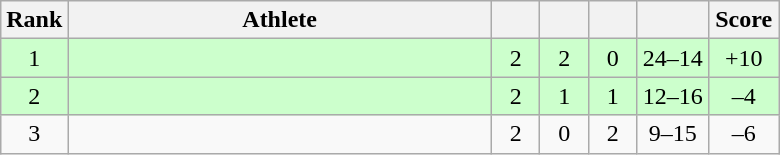<table class="wikitable" style="text-align: center;">
<tr>
<th width=25>Rank</th>
<th width=275>Athlete</th>
<th width=25></th>
<th width=25></th>
<th width=25></th>
<th width=40></th>
<th width=40>Score</th>
</tr>
<tr bgcolor=ccffcc>
<td>1</td>
<td align=left></td>
<td>2</td>
<td>2</td>
<td>0</td>
<td>24–14</td>
<td>+10</td>
</tr>
<tr bgcolor=ccffcc>
<td>2</td>
<td align=left></td>
<td>2</td>
<td>1</td>
<td>1</td>
<td>12–16</td>
<td>–4</td>
</tr>
<tr>
<td>3</td>
<td align=left></td>
<td>2</td>
<td>0</td>
<td>2</td>
<td>9–15</td>
<td>–6</td>
</tr>
</table>
